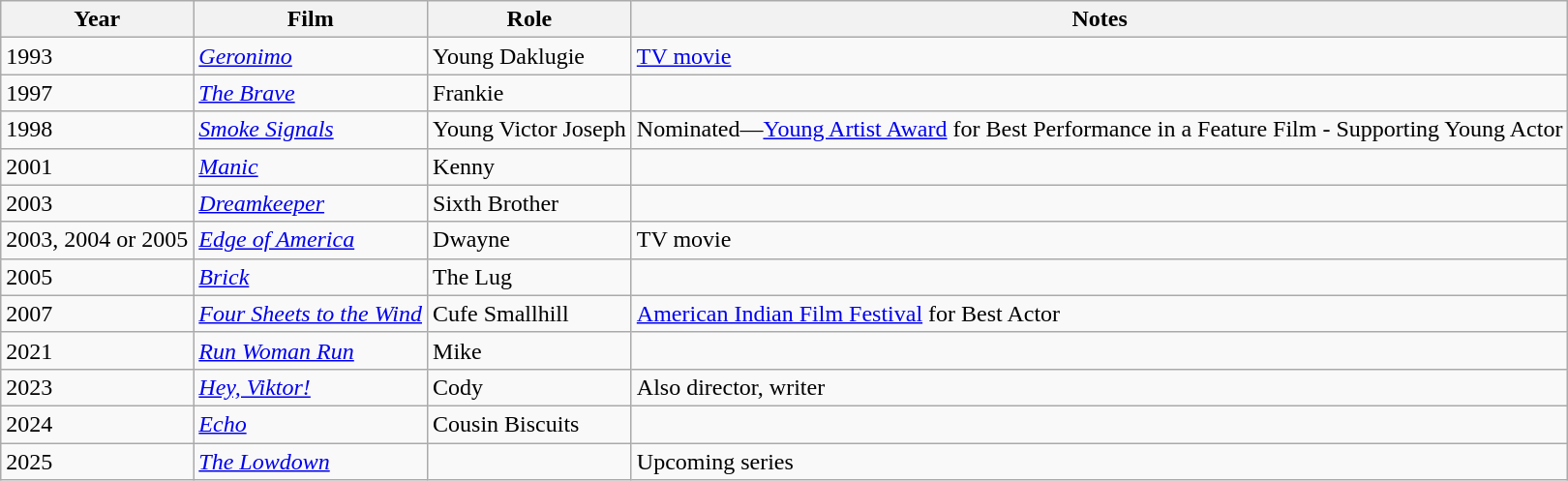<table class="wikitable sortable">
<tr>
<th>Year</th>
<th>Film</th>
<th>Role</th>
<th class="unsortable">Notes</th>
</tr>
<tr>
<td>1993</td>
<td><em><a href='#'>Geronimo</a></em></td>
<td>Young Daklugie</td>
<td><a href='#'>TV movie</a></td>
</tr>
<tr>
<td>1997</td>
<td data-sort-value="Brave, The"><em><a href='#'>The Brave</a></em></td>
<td>Frankie</td>
<td></td>
</tr>
<tr>
<td>1998</td>
<td><em><a href='#'>Smoke Signals</a></em></td>
<td>Young Victor Joseph</td>
<td>Nominated—<a href='#'>Young Artist Award</a> for Best Performance in a Feature Film - Supporting Young Actor</td>
</tr>
<tr>
<td>2001</td>
<td><em><a href='#'>Manic</a></em></td>
<td>Kenny</td>
<td></td>
</tr>
<tr>
<td>2003</td>
<td><em><a href='#'>Dreamkeeper</a></em></td>
<td>Sixth Brother</td>
<td></td>
</tr>
<tr>
<td>2003, 2004 or 2005</td>
<td><em><a href='#'>Edge of America</a></em></td>
<td>Dwayne</td>
<td>TV movie</td>
</tr>
<tr>
<td>2005</td>
<td><em><a href='#'>Brick</a></em></td>
<td>The Lug</td>
<td></td>
</tr>
<tr>
<td>2007</td>
<td><em><a href='#'>Four Sheets to the Wind</a></em></td>
<td>Cufe Smallhill</td>
<td><a href='#'>American Indian Film Festival</a> for Best Actor</td>
</tr>
<tr>
<td>2021</td>
<td><em><a href='#'>Run Woman Run</a></em></td>
<td>Mike</td>
<td></td>
</tr>
<tr>
<td>2023</td>
<td><em><a href='#'>Hey, Viktor!</a></em></td>
<td>Cody</td>
<td>Also director, writer</td>
</tr>
<tr>
<td>2024</td>
<td><em><a href='#'>Echo</a></em></td>
<td>Cousin Biscuits</td>
<td></td>
</tr>
<tr>
<td>2025</td>
<td><em><a href='#'>The Lowdown</a></em></td>
<td></td>
<td>Upcoming series</td>
</tr>
</table>
